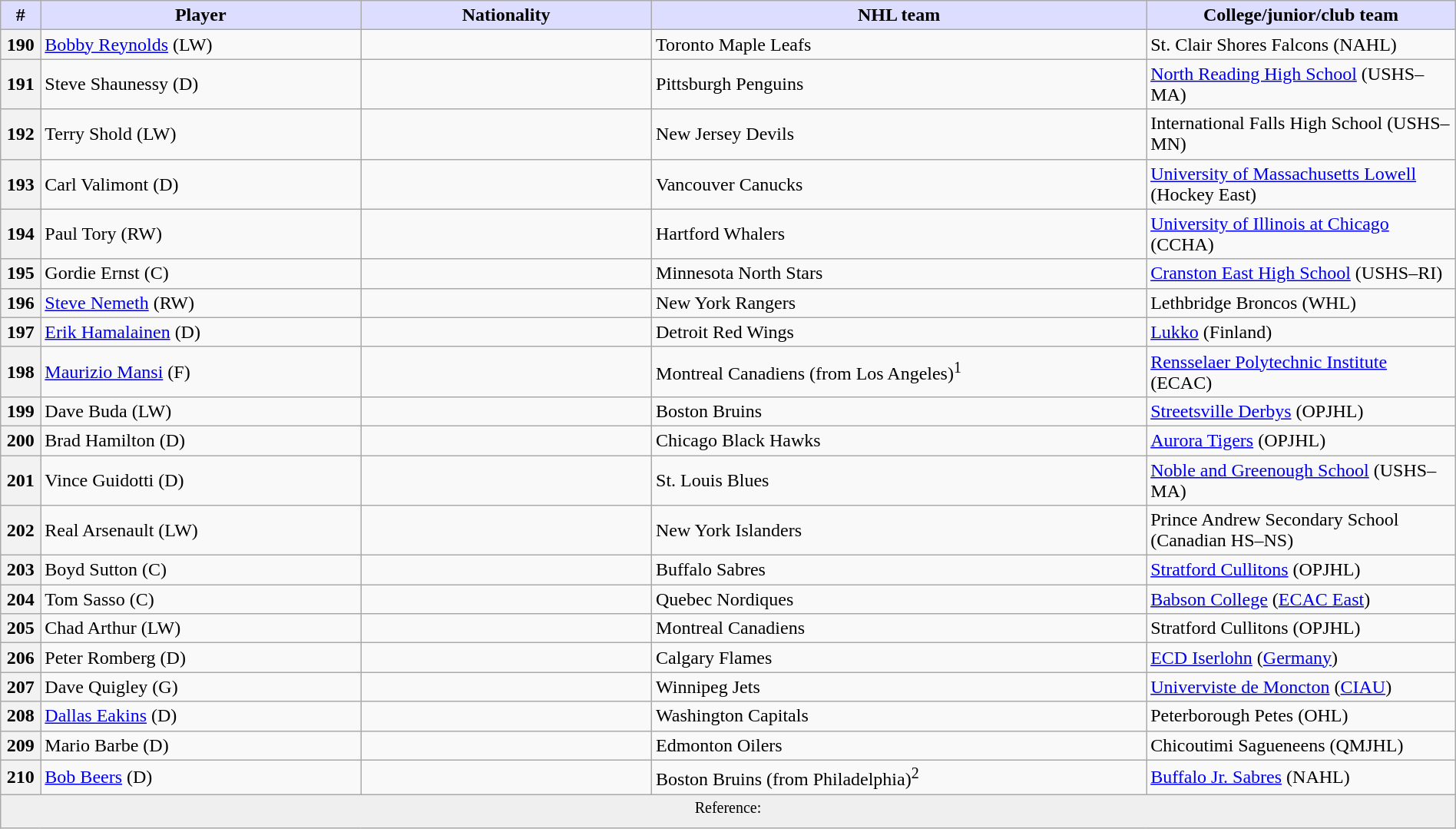<table class="wikitable" style="width: 100%">
<tr>
<th style="background:#ddf; width:2.75%;">#</th>
<th style="background:#ddf; width:22.0%;">Player</th>
<th style="background:#ddf; width:20.0%;">Nationality</th>
<th style="background:#ddf; width:34.0%;">NHL team</th>
<th style="background:#ddf; width:100.0%;">College/junior/club team</th>
</tr>
<tr>
<th>190</th>
<td><a href='#'>Bobby Reynolds</a> (LW)</td>
<td></td>
<td>Toronto Maple Leafs</td>
<td>St. Clair Shores Falcons (NAHL)</td>
</tr>
<tr>
<th>191</th>
<td>Steve Shaunessy (D)</td>
<td></td>
<td>Pittsburgh Penguins</td>
<td><a href='#'>North Reading High School</a> (USHS–MA)</td>
</tr>
<tr>
<th>192</th>
<td>Terry Shold (LW)</td>
<td></td>
<td>New Jersey Devils</td>
<td>International Falls High School (USHS–MN)</td>
</tr>
<tr>
<th>193</th>
<td>Carl Valimont (D)</td>
<td></td>
<td>Vancouver Canucks</td>
<td><a href='#'>University of Massachusetts Lowell</a> (Hockey East)</td>
</tr>
<tr>
<th>194</th>
<td>Paul Tory (RW)</td>
<td></td>
<td>Hartford Whalers</td>
<td><a href='#'>University of Illinois at Chicago</a> (CCHA)</td>
</tr>
<tr>
<th>195</th>
<td>Gordie Ernst (C)</td>
<td></td>
<td>Minnesota North Stars</td>
<td><a href='#'>Cranston East High School</a> (USHS–RI)</td>
</tr>
<tr>
<th>196</th>
<td><a href='#'>Steve Nemeth</a> (RW)</td>
<td></td>
<td>New York Rangers</td>
<td>Lethbridge Broncos (WHL)</td>
</tr>
<tr>
<th>197</th>
<td><a href='#'>Erik Hamalainen</a> (D)</td>
<td></td>
<td>Detroit Red Wings</td>
<td><a href='#'>Lukko</a> (Finland)</td>
</tr>
<tr>
<th>198</th>
<td><a href='#'>Maurizio Mansi</a> (F)</td>
<td></td>
<td>Montreal Canadiens (from Los Angeles)<sup>1</sup></td>
<td><a href='#'>Rensselaer Polytechnic Institute</a> (ECAC)</td>
</tr>
<tr>
<th>199</th>
<td>Dave Buda (LW)</td>
<td></td>
<td>Boston Bruins</td>
<td><a href='#'>Streetsville Derbys</a> (OPJHL)</td>
</tr>
<tr>
<th>200</th>
<td>Brad Hamilton (D)</td>
<td></td>
<td>Chicago Black Hawks</td>
<td><a href='#'>Aurora Tigers</a> (OPJHL)</td>
</tr>
<tr>
<th>201</th>
<td>Vince Guidotti (D)</td>
<td></td>
<td>St. Louis Blues</td>
<td><a href='#'>Noble and Greenough School</a> (USHS–MA)</td>
</tr>
<tr>
<th>202</th>
<td>Real Arsenault (LW)</td>
<td></td>
<td>New York Islanders</td>
<td>Prince Andrew Secondary School (Canadian HS–NS)</td>
</tr>
<tr>
<th>203</th>
<td>Boyd Sutton (C)</td>
<td></td>
<td>Buffalo Sabres</td>
<td><a href='#'>Stratford Cullitons</a> (OPJHL)</td>
</tr>
<tr>
<th>204</th>
<td>Tom Sasso (C)</td>
<td></td>
<td>Quebec Nordiques</td>
<td><a href='#'>Babson College</a> (<a href='#'>ECAC East</a>)</td>
</tr>
<tr>
<th>205</th>
<td>Chad Arthur (LW)</td>
<td></td>
<td>Montreal Canadiens</td>
<td>Stratford Cullitons (OPJHL)</td>
</tr>
<tr>
<th>206</th>
<td>Peter Romberg (D)</td>
<td></td>
<td>Calgary Flames</td>
<td><a href='#'>ECD Iserlohn</a> (<a href='#'>Germany</a>)</td>
</tr>
<tr>
<th>207</th>
<td>Dave Quigley (G)</td>
<td></td>
<td>Winnipeg Jets</td>
<td><a href='#'>Univerviste de Moncton</a> (<a href='#'>CIAU</a>)</td>
</tr>
<tr>
<th>208</th>
<td><a href='#'>Dallas Eakins</a> (D)</td>
<td></td>
<td>Washington Capitals</td>
<td>Peterborough Petes (OHL)</td>
</tr>
<tr>
<th>209</th>
<td>Mario Barbe (D)</td>
<td></td>
<td>Edmonton Oilers</td>
<td>Chicoutimi Sagueneens (QMJHL)</td>
</tr>
<tr>
<th>210</th>
<td><a href='#'>Bob Beers</a> (D)</td>
<td></td>
<td>Boston Bruins (from Philadelphia)<sup>2</sup></td>
<td><a href='#'>Buffalo Jr. Sabres</a> (NAHL)</td>
</tr>
<tr>
<td align=center colspan="6" bgcolor="#efefef"><sup>Reference:  </sup></td>
</tr>
</table>
